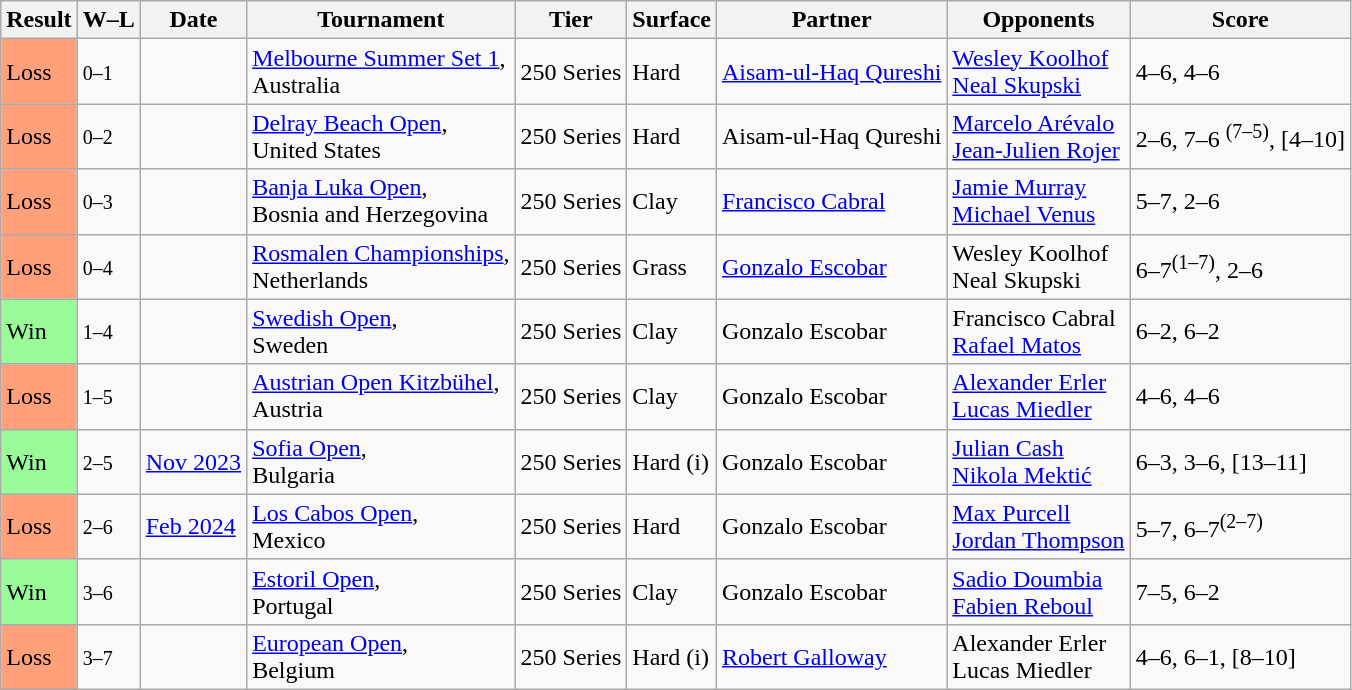<table class="sortable wikitable">
<tr>
<th>Result</th>
<th class=unsortable>W–L</th>
<th>Date</th>
<th>Tournament</th>
<th>Tier</th>
<th>Surface</th>
<th>Partner</th>
<th>Opponents</th>
<th class=unsortable>Score</th>
</tr>
<tr>
<td bgcolor=FFA07A>Loss</td>
<td><small>0–1</small></td>
<td><a href='#'></a></td>
<td><a href='#'>Melbourne Summer Set 1</a>,<br>Australia</td>
<td>250 Series</td>
<td>Hard</td>
<td> <a href='#'>Aisam-ul-Haq Qureshi</a></td>
<td> <a href='#'>Wesley Koolhof</a><br> <a href='#'>Neal Skupski</a></td>
<td>4–6, 4–6</td>
</tr>
<tr>
<td bgcolor=FFA07A>Loss</td>
<td><small>0–2</small></td>
<td><a href='#'></a></td>
<td><a href='#'>Delray Beach Open</a>,<br>United States</td>
<td>250 Series</td>
<td>Hard</td>
<td> Aisam-ul-Haq Qureshi</td>
<td> <a href='#'>Marcelo Arévalo</a><br> <a href='#'>Jean-Julien Rojer</a></td>
<td>2–6, 7–6 <sup>(7–5)</sup>, [4–10]</td>
</tr>
<tr>
<td bgcolor=FFA07A>Loss</td>
<td><small>0–3</small></td>
<td><a href='#'></a></td>
<td><a href='#'>Banja Luka Open</a>,<br>Bosnia and Herzegovina</td>
<td>250 Series</td>
<td>Clay</td>
<td> <a href='#'>Francisco Cabral</a></td>
<td> <a href='#'>Jamie Murray</a><br> <a href='#'>Michael Venus</a></td>
<td>5–7, 2–6</td>
</tr>
<tr>
<td bgcolor=FFA07A>Loss</td>
<td><small>0–4</small></td>
<td><a href='#'></a></td>
<td><a href='#'>Rosmalen Championships</a>,<br>Netherlands</td>
<td>250 Series</td>
<td>Grass</td>
<td> <a href='#'>Gonzalo Escobar</a></td>
<td> Wesley Koolhof<br> Neal Skupski</td>
<td>6–7<sup>(1–7)</sup>, 2–6</td>
</tr>
<tr>
<td bgcolor=98FB98>Win</td>
<td><small>1–4</small></td>
<td><a href='#'></a></td>
<td><a href='#'>Swedish Open</a>,<br>Sweden</td>
<td>250 Series</td>
<td>Clay</td>
<td> Gonzalo Escobar</td>
<td> Francisco Cabral<br> <a href='#'>Rafael Matos</a></td>
<td>6–2, 6–2</td>
</tr>
<tr>
<td bgcolor=FFA07A>Loss</td>
<td><small>1–5</small></td>
<td><a href='#'></a></td>
<td><a href='#'>Austrian Open Kitzbühel</a>,<br>Austria</td>
<td>250 Series</td>
<td>Clay</td>
<td> Gonzalo Escobar</td>
<td> <a href='#'>Alexander Erler</a><br> <a href='#'>Lucas Miedler</a></td>
<td>4–6, 4–6</td>
</tr>
<tr>
<td bgcolor=98FB98>Win</td>
<td><small>2–5</small></td>
<td><a href='#'>Nov 2023</a></td>
<td><a href='#'>Sofia Open</a>,<br>Bulgaria</td>
<td>250 Series</td>
<td>Hard (i)</td>
<td> Gonzalo Escobar</td>
<td> <a href='#'>Julian Cash</a><br> <a href='#'>Nikola Mektić</a></td>
<td>6–3, 3–6, [13–11]</td>
</tr>
<tr>
<td bgcolor=FFA07A>Loss</td>
<td><small>2–6</small></td>
<td><a href='#'>Feb 2024</a></td>
<td><a href='#'>Los Cabos Open</a>,<br>Mexico</td>
<td>250 Series</td>
<td>Hard</td>
<td> Gonzalo Escobar</td>
<td> <a href='#'>Max Purcell</a> <br> <a href='#'>Jordan Thompson</a></td>
<td>5–7, 6–7<sup>(2–7)</sup></td>
</tr>
<tr>
<td bgcolor=98FB98>Win</td>
<td><small>3–6</small></td>
<td><a href='#'></a></td>
<td><a href='#'>Estoril Open</a>,<br>Portugal</td>
<td>250 Series</td>
<td>Clay</td>
<td> Gonzalo Escobar</td>
<td> <a href='#'>Sadio Doumbia</a><br> <a href='#'>Fabien Reboul</a></td>
<td>7–5, 6–2</td>
</tr>
<tr>
<td bgcolor=FFA07A>Loss</td>
<td><small>3–7</small></td>
<td><a href='#'></a></td>
<td><a href='#'>European Open</a>,<br>Belgium</td>
<td>250 Series</td>
<td>Hard (i)</td>
<td> <a href='#'>Robert Galloway</a></td>
<td> Alexander Erler<br> Lucas Miedler</td>
<td>4–6, 6–1, [8–10]</td>
</tr>
</table>
